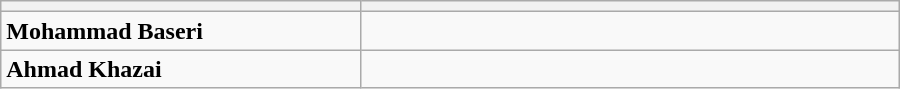<table class="wikitable" border="1" align="center" width="600px">
<tr>
<th width="40%"></th>
<th width="60%"></th>
</tr>
<tr>
<td><strong>Mohammad Baseri</strong></td>
<td></td>
</tr>
<tr>
<td><strong>Ahmad Khazai</strong></td>
<td></td>
</tr>
</table>
